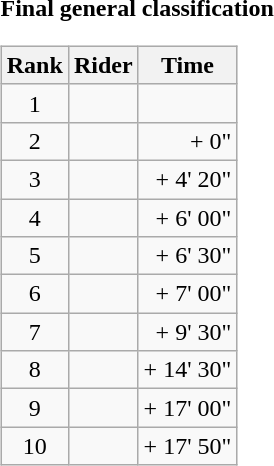<table>
<tr>
<td><strong>Final general classification</strong><br><table class="wikitable">
<tr>
<th scope="col">Rank</th>
<th scope="col">Rider</th>
<th scope="col">Time</th>
</tr>
<tr>
<td style="text-align:center;">1</td>
<td></td>
<td style="text-align:right;"></td>
</tr>
<tr>
<td style="text-align:center;">2</td>
<td></td>
<td style="text-align:right;">+ 0"</td>
</tr>
<tr>
<td style="text-align:center;">3</td>
<td></td>
<td style="text-align:right;">+ 4' 20"</td>
</tr>
<tr>
<td style="text-align:center;">4</td>
<td></td>
<td style="text-align:right;">+ 6' 00"</td>
</tr>
<tr>
<td style="text-align:center;">5</td>
<td></td>
<td style="text-align:right;">+ 6' 30"</td>
</tr>
<tr>
<td style="text-align:center;">6</td>
<td></td>
<td style="text-align:right;">+ 7' 00"</td>
</tr>
<tr>
<td style="text-align:center;">7</td>
<td></td>
<td style="text-align:right;">+ 9' 30"</td>
</tr>
<tr>
<td style="text-align:center;">8</td>
<td></td>
<td style="text-align:right;">+ 14' 30"</td>
</tr>
<tr>
<td style="text-align:center;">9</td>
<td></td>
<td style="text-align:right;">+ 17' 00"</td>
</tr>
<tr>
<td style="text-align:center;">10</td>
<td></td>
<td style="text-align:right;">+ 17' 50"</td>
</tr>
</table>
</td>
</tr>
</table>
